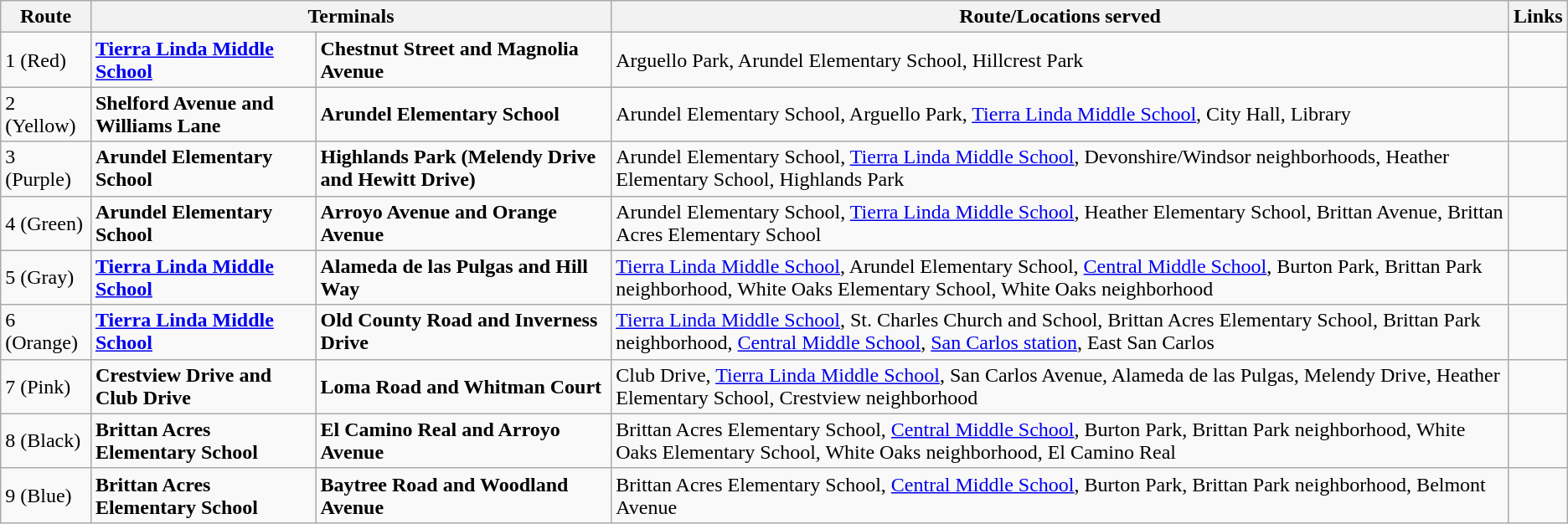<table class="wikitable">
<tr>
<th>Route</th>
<th colspan="2">Terminals</th>
<th>Route/Locations served</th>
<th>Links</th>
</tr>
<tr>
<td>1 (Red)</td>
<td><strong><a href='#'>Tierra Linda Middle School</a></strong></td>
<td><strong>Chestnut Street and Magnolia Avenue</strong></td>
<td>Arguello Park, Arundel Elementary School, Hillcrest Park</td>
<td></td>
</tr>
<tr>
<td>2 (Yellow)</td>
<td><strong>Shelford Avenue and Williams Lane</strong></td>
<td><strong>Arundel Elementary School</strong></td>
<td>Arundel Elementary School, Arguello Park, <a href='#'>Tierra Linda Middle School</a>, City Hall, Library</td>
<td></td>
</tr>
<tr>
<td>3 (Purple)</td>
<td><strong>Arundel Elementary School</strong></td>
<td><strong>Highlands Park</strong> <strong>(Melendy Drive and Hewitt Drive)</strong></td>
<td>Arundel Elementary School, <a href='#'>Tierra Linda Middle School</a>, Devonshire/Windsor neighborhoods, Heather Elementary School, Highlands Park</td>
<td></td>
</tr>
<tr>
<td>4 (Green)</td>
<td><strong>Arundel Elementary School</strong></td>
<td><strong>Arroyo Avenue and Orange Avenue</strong></td>
<td>Arundel Elementary School, <a href='#'>Tierra Linda Middle School</a>, Heather Elementary School, Brittan Avenue, Brittan Acres Elementary School</td>
<td></td>
</tr>
<tr>
<td>5 (Gray)</td>
<td><strong><a href='#'>Tierra Linda Middle School</a></strong></td>
<td><strong>Alameda de las Pulgas and Hill Way</strong></td>
<td><a href='#'>Tierra Linda Middle School</a>, Arundel Elementary School, <a href='#'>Central Middle School</a>, Burton Park, Brittan Park neighborhood, White Oaks Elementary School, White Oaks neighborhood</td>
<td></td>
</tr>
<tr>
<td>6 (Orange)</td>
<td><strong><a href='#'>Tierra Linda Middle School</a></strong></td>
<td><strong>Old County Road and Inverness Drive</strong></td>
<td><a href='#'>Tierra Linda Middle School</a>, St. Charles Church and School, Brittan Acres Elementary School, Brittan Park neighborhood, <a href='#'>Central Middle School</a>, <a href='#'>San Carlos station</a>, East San Carlos</td>
<td></td>
</tr>
<tr>
<td>7 (Pink)</td>
<td><strong>Crestview Drive and Club Drive</strong></td>
<td><strong>Loma Road and Whitman Court</strong></td>
<td>Club Drive, <a href='#'>Tierra Linda Middle School</a>, San Carlos Avenue, Alameda de las Pulgas, Melendy Drive, Heather Elementary School, Crestview neighborhood</td>
<td></td>
</tr>
<tr>
<td>8 (Black)</td>
<td><strong>Brittan Acres Elementary School</strong></td>
<td><strong>El Camino Real and Arroyo Avenue</strong></td>
<td>Brittan Acres Elementary School, <a href='#'>Central Middle School</a>, Burton Park, Brittan Park neighborhood, White Oaks Elementary School, White Oaks neighborhood, El Camino Real</td>
<td></td>
</tr>
<tr>
<td>9 (Blue)</td>
<td><strong>Brittan Acres Elementary School</strong></td>
<td><strong>Baytree Road and Woodland Avenue</strong></td>
<td>Brittan Acres Elementary School, <a href='#'>Central Middle School</a>, Burton Park, Brittan Park neighborhood, Belmont Avenue</td>
<td></td>
</tr>
</table>
